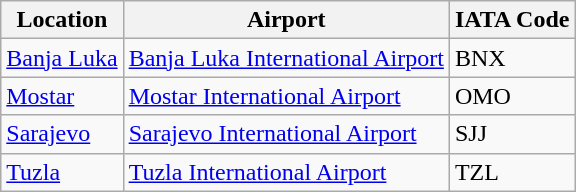<table class="wikitable">
<tr>
<th>Location</th>
<th>Airport</th>
<th>IATA Code</th>
</tr>
<tr>
<td><a href='#'>Banja Luka</a></td>
<td><a href='#'>Banja Luka International Airport</a></td>
<td>BNX</td>
</tr>
<tr>
<td><a href='#'>Mostar</a></td>
<td><a href='#'>Mostar International Airport</a></td>
<td>OMO</td>
</tr>
<tr>
<td><a href='#'>Sarajevo</a></td>
<td><a href='#'>Sarajevo International Airport</a></td>
<td>SJJ</td>
</tr>
<tr>
<td><a href='#'>Tuzla</a></td>
<td><a href='#'>Tuzla International Airport</a></td>
<td>TZL</td>
</tr>
</table>
